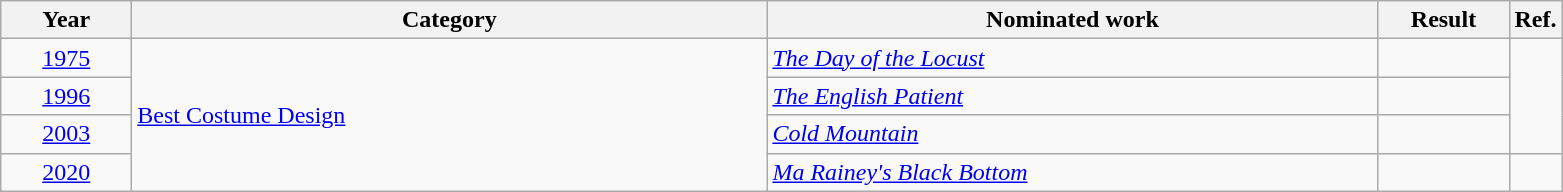<table class=wikitable>
<tr>
<th scope="col" style="width:5em;">Year</th>
<th scope="col" style="width:26em;">Category</th>
<th scope="col" style="width:25em;">Nominated work</th>
<th scope="col" style="width:5em;">Result</th>
<th>Ref.</th>
</tr>
<tr>
<td style="text-align:center;"><a href='#'>1975</a></td>
<td rowspan="4"><a href='#'>Best Costume Design</a></td>
<td><em><a href='#'>The Day of the Locust</a></em></td>
<td></td>
<td rowspan=3></td>
</tr>
<tr>
<td style="text-align:center;"><a href='#'>1996</a></td>
<td><em><a href='#'>The English Patient</a></em></td>
<td></td>
</tr>
<tr>
<td style="text-align:center;"><a href='#'>2003</a></td>
<td><em><a href='#'>Cold Mountain</a></em></td>
<td></td>
</tr>
<tr>
<td style="text-align:center;"><a href='#'>2020</a></td>
<td><em><a href='#'>Ma Rainey's Black Bottom</a></em></td>
<td></td>
<td></td>
</tr>
</table>
